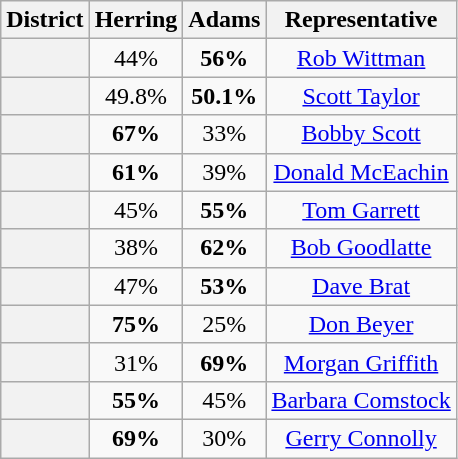<table class="wikitable sortable">
<tr>
<th>District</th>
<th>Herring</th>
<th>Adams</th>
<th>Representative</th>
</tr>
<tr align=center>
<th></th>
<td>44%</td>
<td><strong>56%</strong></td>
<td><a href='#'>Rob Wittman</a></td>
</tr>
<tr align=center>
<th></th>
<td>49.8%</td>
<td><strong>50.1%</strong></td>
<td><a href='#'>Scott Taylor</a></td>
</tr>
<tr align=center>
<th></th>
<td><strong>67%</strong></td>
<td>33%</td>
<td><a href='#'>Bobby Scott</a></td>
</tr>
<tr align=center>
<th></th>
<td><strong>61%</strong></td>
<td>39%</td>
<td><a href='#'>Donald McEachin</a></td>
</tr>
<tr align=center>
<th></th>
<td>45%</td>
<td><strong>55%</strong></td>
<td><a href='#'>Tom Garrett</a></td>
</tr>
<tr align=center>
<th></th>
<td>38%</td>
<td><strong>62%</strong></td>
<td><a href='#'>Bob Goodlatte</a></td>
</tr>
<tr align=center>
<th></th>
<td>47%</td>
<td><strong>53%</strong></td>
<td><a href='#'>Dave Brat</a></td>
</tr>
<tr align=center>
<th></th>
<td><strong>75%</strong></td>
<td>25%</td>
<td><a href='#'>Don Beyer</a></td>
</tr>
<tr align=center>
<th></th>
<td>31%</td>
<td><strong>69%</strong></td>
<td><a href='#'>Morgan Griffith</a></td>
</tr>
<tr align=center>
<th></th>
<td><strong>55%</strong></td>
<td>45%</td>
<td><a href='#'>Barbara Comstock</a></td>
</tr>
<tr align=center>
<th></th>
<td><strong>69%</strong></td>
<td>30%</td>
<td><a href='#'>Gerry Connolly</a></td>
</tr>
</table>
